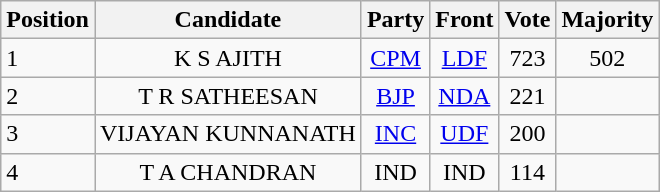<table class="wikitable">
<tr>
<th scope="col">Position</th>
<th scope="col">Candidate</th>
<th scope="col">Party</th>
<th scope="col">Front</th>
<th scope="col">Vote</th>
<th scope="col">Majority</th>
</tr>
<tr>
<td>1</td>
<td align="center">K S AJITH</td>
<td align="center"><a href='#'>CPM</a></td>
<td align="center"><a href='#'>LDF</a></td>
<td align="center">723</td>
<td align="center">502</td>
</tr>
<tr>
<td>2</td>
<td align="center">T R SATHEESAN</td>
<td align="center"><a href='#'>BJP</a></td>
<td align="center"><a href='#'>NDA</a></td>
<td align="center">221</td>
<td align="center"></td>
</tr>
<tr>
<td>3</td>
<td align="center">VIJAYAN KUNNANATH</td>
<td align="center"><a href='#'>INC</a></td>
<td align="center"><a href='#'>UDF</a></td>
<td align="center">200</td>
<td align="center"></td>
</tr>
<tr>
<td>4</td>
<td align="center">T A CHANDRAN</td>
<td align="center">IND</td>
<td align="center">IND</td>
<td align="center">114</td>
<td align="center"></td>
</tr>
</table>
